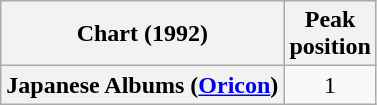<table class="wikitable plainrowheaders" style="text-align:center">
<tr>
<th scope="col">Chart (1992)</th>
<th scope="col">Peak<br> position</th>
</tr>
<tr>
<th scope="row">Japanese Albums (<a href='#'>Oricon</a>)</th>
<td>1</td>
</tr>
</table>
